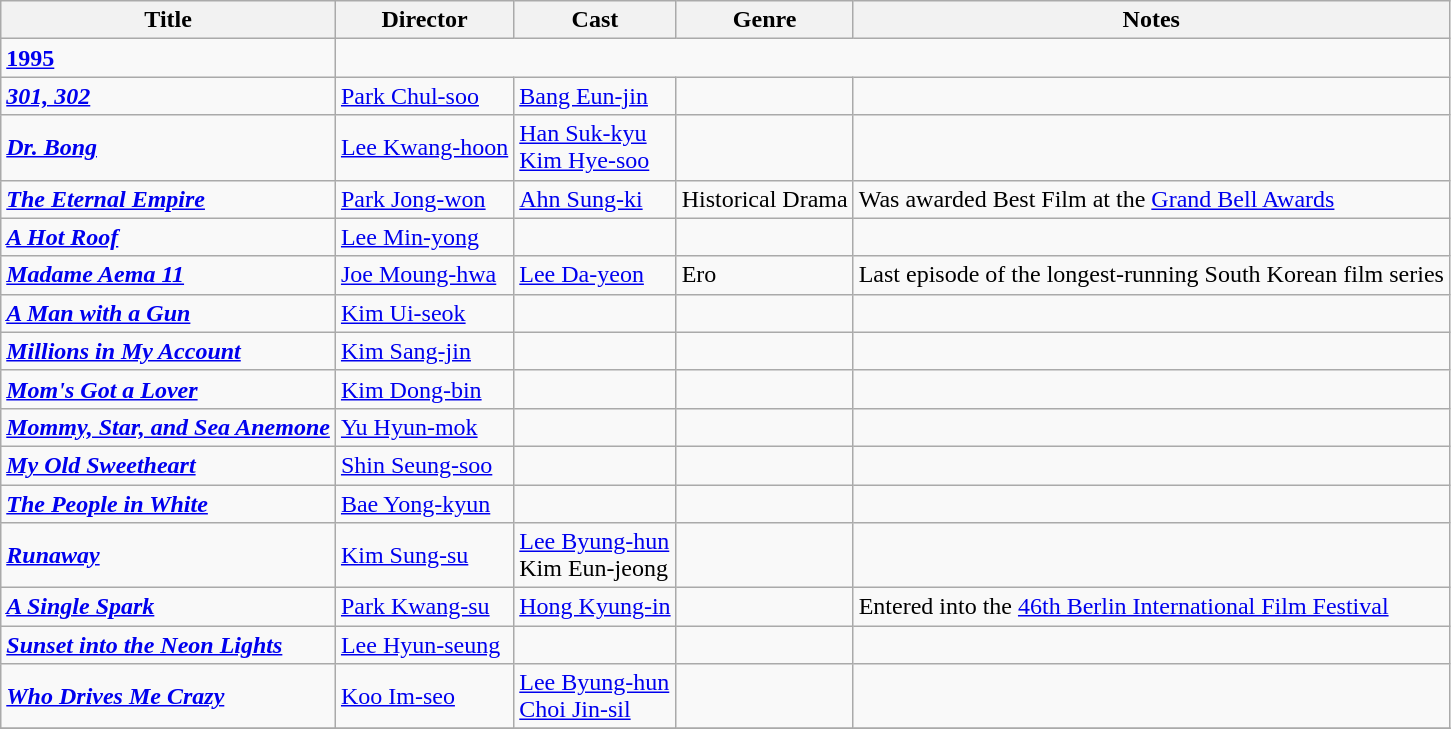<table class="wikitable">
<tr>
<th>Title</th>
<th>Director</th>
<th>Cast</th>
<th>Genre</th>
<th>Notes</th>
</tr>
<tr>
<td><strong><a href='#'>1995</a></strong></td>
</tr>
<tr>
<td><strong><em><a href='#'>301, 302</a></em></strong></td>
<td><a href='#'>Park Chul-soo</a></td>
<td><a href='#'>Bang Eun-jin</a></td>
<td></td>
<td></td>
</tr>
<tr>
<td><strong><em><a href='#'>Dr. Bong</a></em></strong></td>
<td><a href='#'>Lee Kwang-hoon</a></td>
<td><a href='#'>Han Suk-kyu</a><br><a href='#'>Kim Hye-soo</a></td>
<td></td>
<td></td>
</tr>
<tr>
<td><strong><em><a href='#'>The Eternal Empire</a></em></strong></td>
<td><a href='#'>Park Jong-won</a></td>
<td><a href='#'>Ahn Sung-ki</a></td>
<td>Historical Drama</td>
<td>Was awarded Best Film at the <a href='#'>Grand Bell Awards</a></td>
</tr>
<tr>
<td><strong><em><a href='#'>A Hot Roof</a></em></strong></td>
<td><a href='#'>Lee Min-yong</a></td>
<td></td>
<td></td>
<td></td>
</tr>
<tr>
<td><strong><em><a href='#'>Madame Aema 11</a></em></strong></td>
<td><a href='#'>Joe Moung-hwa</a></td>
<td><a href='#'>Lee Da-yeon</a></td>
<td>Ero</td>
<td>Last episode of the longest-running South Korean film series</td>
</tr>
<tr>
<td><strong><em><a href='#'>A Man with a Gun</a></em></strong></td>
<td><a href='#'>Kim Ui-seok</a></td>
<td></td>
<td></td>
<td></td>
</tr>
<tr>
<td><strong><em><a href='#'>Millions in My Account</a></em></strong></td>
<td><a href='#'>Kim Sang-jin</a></td>
<td></td>
<td></td>
<td></td>
</tr>
<tr>
<td><strong><em><a href='#'>Mom's Got a Lover</a></em></strong></td>
<td><a href='#'>Kim Dong-bin</a></td>
<td></td>
<td></td>
<td></td>
</tr>
<tr>
<td><strong><em><a href='#'>Mommy, Star, and Sea Anemone</a></em></strong></td>
<td><a href='#'>Yu Hyun-mok</a></td>
<td></td>
<td></td>
<td></td>
</tr>
<tr>
<td><strong><em><a href='#'>My Old Sweetheart</a></em></strong></td>
<td><a href='#'>Shin Seung-soo</a></td>
<td></td>
<td></td>
<td></td>
</tr>
<tr>
<td><strong><em><a href='#'>The People in White</a></em></strong></td>
<td><a href='#'>Bae Yong-kyun</a></td>
<td></td>
<td></td>
<td></td>
</tr>
<tr>
<td><strong><em><a href='#'>Runaway</a></em></strong></td>
<td><a href='#'>Kim Sung-su</a></td>
<td><a href='#'>Lee Byung-hun</a><br>Kim Eun-jeong</td>
<td></td>
<td></td>
</tr>
<tr>
<td><strong><em><a href='#'>A Single Spark</a></em></strong></td>
<td><a href='#'>Park Kwang-su</a></td>
<td><a href='#'>Hong Kyung-in</a></td>
<td></td>
<td>Entered into the <a href='#'>46th Berlin International Film Festival</a></td>
</tr>
<tr>
<td><strong><em><a href='#'>Sunset into the Neon Lights</a></em></strong></td>
<td><a href='#'>Lee Hyun-seung</a></td>
<td></td>
<td></td>
<td></td>
</tr>
<tr>
<td><strong><em><a href='#'>Who Drives Me Crazy</a></em></strong></td>
<td><a href='#'>Koo Im-seo</a></td>
<td><a href='#'>Lee Byung-hun</a> <br><a href='#'>Choi Jin-sil</a></td>
<td></td>
<td></td>
</tr>
<tr>
</tr>
</table>
